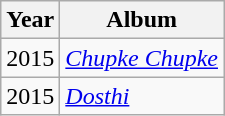<table class="wikitable sortable">
<tr>
<th>Year</th>
<th>Album</th>
</tr>
<tr>
<td>2015</td>
<td><em><a href='#'>Chupke Chupke</a></em></td>
</tr>
<tr>
<td>2015</td>
<td><em><a href='#'>Dosthi</a></em></td>
</tr>
</table>
